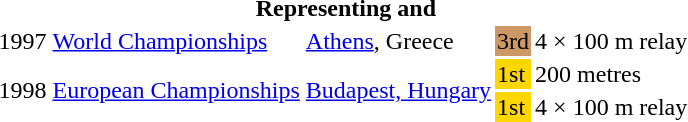<table>
<tr>
<th colspan="6">Representing  and </th>
</tr>
<tr>
<td>1997</td>
<td><a href='#'>World Championships</a></td>
<td><a href='#'>Athens</a>, Greece</td>
<td bgcolor="CC9966">3rd</td>
<td>4 × 100 m relay</td>
<td></td>
</tr>
<tr>
<td rowspan=2>1998</td>
<td rowspan=2><a href='#'>European Championships</a></td>
<td rowspan=2><a href='#'>Budapest, Hungary</a></td>
<td bgcolor="gold">1st</td>
<td>200 metres</td>
<td></td>
</tr>
<tr>
<td bgcolor="gold">1st</td>
<td>4 × 100 m relay</td>
<td></td>
</tr>
</table>
